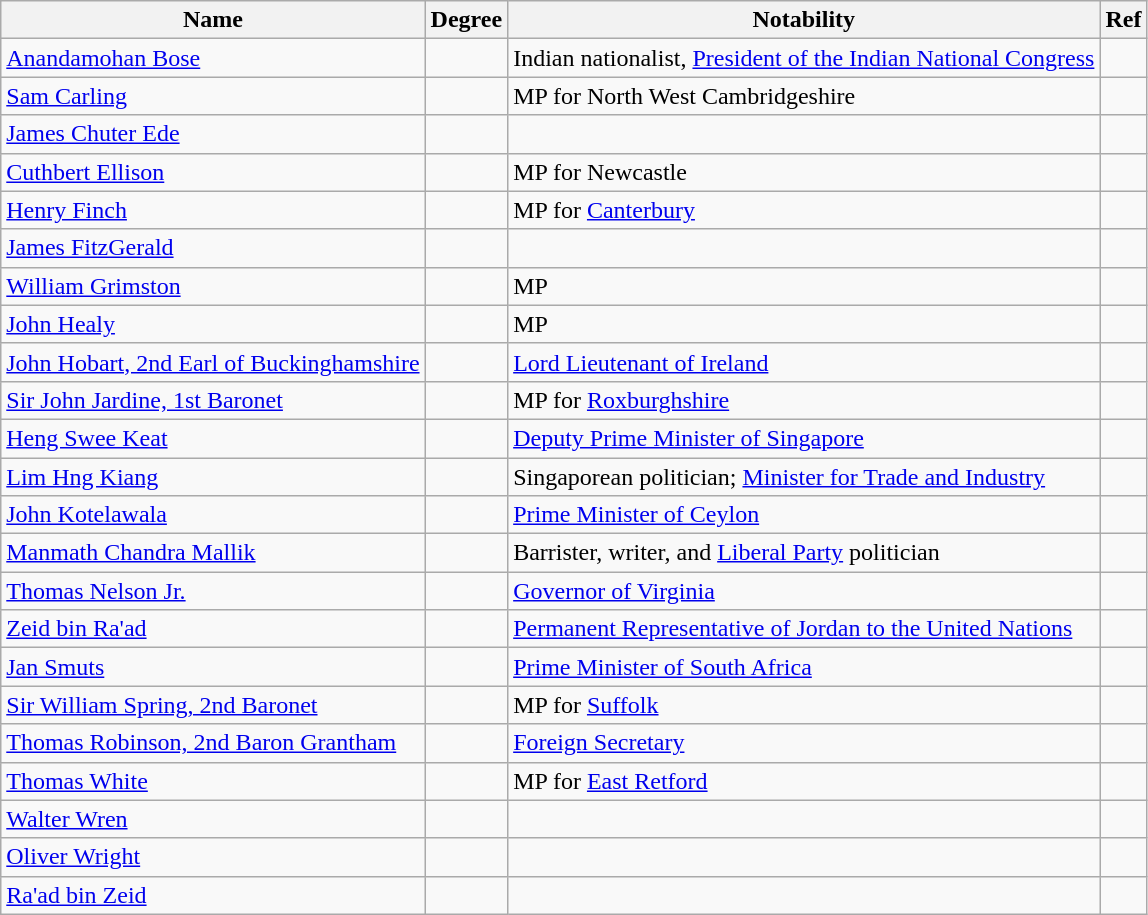<table class="wikitable">
<tr>
<th>Name</th>
<th>Degree</th>
<th>Notability</th>
<th>Ref</th>
</tr>
<tr>
<td><a href='#'>Anandamohan Bose</a></td>
<td></td>
<td>Indian nationalist, <a href='#'>President of the Indian National Congress</a></td>
<td></td>
</tr>
<tr>
<td><a href='#'>Sam Carling</a></td>
<td></td>
<td>MP for North West Cambridgeshire</td>
<td></td>
</tr>
<tr>
<td><a href='#'>James Chuter Ede</a></td>
<td></td>
<td></td>
<td></td>
</tr>
<tr>
<td><a href='#'>Cuthbert Ellison</a></td>
<td></td>
<td>MP for Newcastle</td>
<td></td>
</tr>
<tr>
<td><a href='#'>Henry Finch</a></td>
<td></td>
<td>MP for <a href='#'>Canterbury</a></td>
<td></td>
</tr>
<tr>
<td><a href='#'>James FitzGerald</a></td>
<td></td>
<td></td>
<td></td>
</tr>
<tr>
<td><a href='#'>William Grimston</a></td>
<td></td>
<td>MP</td>
<td></td>
</tr>
<tr>
<td><a href='#'>John Healy</a></td>
<td></td>
<td>MP</td>
<td></td>
</tr>
<tr>
<td><a href='#'>John Hobart, 2nd Earl of Buckinghamshire</a></td>
<td></td>
<td><a href='#'>Lord Lieutenant of Ireland</a></td>
<td></td>
</tr>
<tr>
<td><a href='#'>Sir John Jardine, 1st Baronet</a></td>
<td></td>
<td>MP for <a href='#'>Roxburghshire</a></td>
<td></td>
</tr>
<tr>
<td><a href='#'>Heng Swee Keat</a></td>
<td></td>
<td><a href='#'>Deputy Prime Minister of Singapore</a></td>
<td></td>
</tr>
<tr>
<td><a href='#'>Lim Hng Kiang</a></td>
<td></td>
<td>Singaporean politician; <a href='#'>Minister for Trade and Industry</a></td>
<td></td>
</tr>
<tr>
<td><a href='#'>John Kotelawala</a></td>
<td></td>
<td><a href='#'>Prime Minister of Ceylon</a></td>
<td></td>
</tr>
<tr>
<td><a href='#'>Manmath Chandra Mallik</a></td>
<td></td>
<td>Barrister, writer, and <a href='#'>Liberal Party</a> politician</td>
<td></td>
</tr>
<tr>
<td><a href='#'>Thomas Nelson Jr.</a></td>
<td></td>
<td><a href='#'>Governor of Virginia</a></td>
<td></td>
</tr>
<tr>
<td><a href='#'>Zeid bin Ra'ad</a></td>
<td></td>
<td><a href='#'>Permanent Representative of Jordan to the United Nations</a></td>
<td></td>
</tr>
<tr>
<td><a href='#'>Jan Smuts</a></td>
<td></td>
<td><a href='#'>Prime Minister of South Africa</a></td>
<td></td>
</tr>
<tr>
<td><a href='#'>Sir William Spring, 2nd Baronet</a></td>
<td></td>
<td>MP for <a href='#'>Suffolk</a></td>
<td></td>
</tr>
<tr>
<td><a href='#'>Thomas Robinson, 2nd Baron Grantham</a></td>
<td></td>
<td><a href='#'>Foreign Secretary</a></td>
<td></td>
</tr>
<tr>
<td><a href='#'>Thomas White</a></td>
<td></td>
<td>MP for <a href='#'>East Retford</a></td>
<td></td>
</tr>
<tr>
<td><a href='#'>Walter Wren</a></td>
<td></td>
<td></td>
<td></td>
</tr>
<tr>
<td><a href='#'>Oliver Wright</a></td>
<td></td>
<td></td>
<td></td>
</tr>
<tr>
<td><a href='#'>Ra'ad bin Zeid</a></td>
<td></td>
<td></td>
<td></td>
</tr>
</table>
